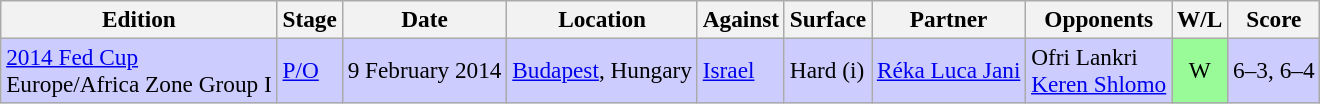<table class=wikitable style=font-size:97%>
<tr>
<th>Edition</th>
<th>Stage</th>
<th>Date</th>
<th>Location</th>
<th>Against</th>
<th>Surface</th>
<th>Partner</th>
<th>Opponents</th>
<th>W/L</th>
<th>Score</th>
</tr>
<tr style="background:#ccf;">
<td><a href='#'>2014 Fed Cup</a> <br> Europe/Africa Zone Group I</td>
<td><a href='#'>P/O</a></td>
<td>9 February 2014</td>
<td><a href='#'>Budapest</a>, Hungary</td>
<td> <a href='#'>Israel</a></td>
<td>Hard (i)</td>
<td> <a href='#'>Réka Luca Jani</a></td>
<td> Ofri Lankri <br>  <a href='#'>Keren Shlomo</a></td>
<td style="text-align:center; background:#98fb98;">W</td>
<td>6–3, 6–4</td>
</tr>
</table>
